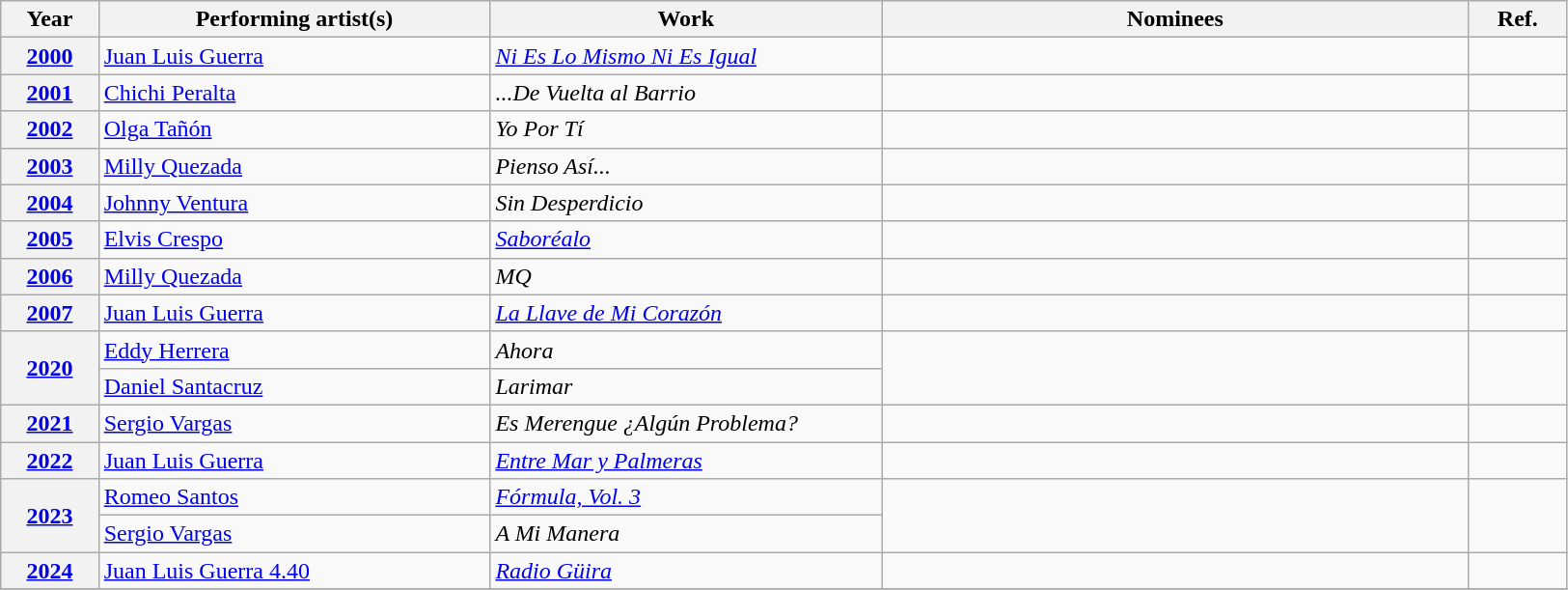<table class="wikitable plainrowheaders sortable">
<tr>
<th scope="col" width="5%">Year</th>
<th scope="col" width="20%">Performing artist(s)</th>
<th scope="col" width="20%">Work</th>
<th scope="col" class="unsortable" width="30%">Nominees</th>
<th scope="col" class="unsortable" width="5%">Ref.</th>
</tr>
<tr>
<th style="text-align:center;"><a href='#'><strong>2000</strong></a></th>
<td><a href='#'>Juan Luis Guerra</a></td>
<td><em><a href='#'>Ni Es Lo Mismo Ni Es Igual</a></em></td>
<td></td>
<td></td>
</tr>
<tr>
<th style="text-align:center;"><a href='#'><strong>2001</strong></a></th>
<td><a href='#'>Chichi Peralta</a></td>
<td><em>...De Vuelta al Barrio</em></td>
<td></td>
<td></td>
</tr>
<tr>
<th style="text-align:center;"><a href='#'><strong>2002</strong></a></th>
<td><a href='#'>Olga Tañón</a></td>
<td><em>Yo Por Tí</em></td>
<td></td>
<td></td>
</tr>
<tr>
<th style="text-align:center;"><a href='#'><strong>2003</strong></a></th>
<td><a href='#'>Milly Quezada</a></td>
<td><em>Pienso Así...</em></td>
<td></td>
<td></td>
</tr>
<tr>
<th style="text-align:center;"><a href='#'><strong>2004</strong></a></th>
<td><a href='#'>Johnny Ventura</a></td>
<td><em>Sin Desperdicio</em></td>
<td></td>
<td></td>
</tr>
<tr>
<th style="text-align:center;"><a href='#'><strong>2005</strong></a></th>
<td><a href='#'>Elvis Crespo</a></td>
<td><em><a href='#'>Saboréalo</a></em></td>
<td></td>
<td></td>
</tr>
<tr>
<th style="text-align:center;"><a href='#'><strong>2006</strong></a></th>
<td><a href='#'>Milly Quezada</a></td>
<td><em>MQ</em></td>
<td></td>
<td></td>
</tr>
<tr>
<th style="text-align:center;"><a href='#'><strong>2007</strong></a></th>
<td><a href='#'>Juan Luis Guerra</a></td>
<td><em><a href='#'>La Llave de Mi Corazón</a></em></td>
<td></td>
<td></td>
</tr>
<tr>
<th rowspan="2" style="text-align:center;"><a href='#'><strong>2020</strong></a></th>
<td><a href='#'>Eddy Herrera</a></td>
<td><em>Ahora</em></td>
<td rowspan="2"></td>
<td rowspan="2" style="text-align:center;"></td>
</tr>
<tr>
<td><a href='#'>Daniel Santacruz</a></td>
<td><em>Larimar</em></td>
</tr>
<tr>
<th style="text-align:center;"><a href='#'><strong>2021</strong></a></th>
<td><a href='#'>Sergio Vargas</a></td>
<td><em>Es Merengue ¿Algún Problema?</em></td>
<td></td>
<td style="text-align:center;"></td>
</tr>
<tr>
<th style="text-align:center;" scope="row"><a href='#'><strong>2022</strong></a></th>
<td><a href='#'>Juan Luis Guerra</a></td>
<td><em><a href='#'>Entre Mar y Palmeras</a></em></td>
<td></td>
<td style="text-align:center;"></td>
</tr>
<tr>
<th rowspan="2" style="text-align:center;" scope="row"><a href='#'><strong>2023</strong></a></th>
<td><a href='#'>Romeo Santos</a></td>
<td><em><a href='#'>Fórmula, Vol. 3</a></em></td>
<td rowspan="2"></td>
<td rowspan="2" style="text-align:center;"></td>
</tr>
<tr>
<td><a href='#'>Sergio Vargas</a></td>
<td><em>A Mi Manera</em></td>
</tr>
<tr>
<th style="text-align:center;" scope="row"><a href='#'><strong>2024</strong></a></th>
<td><a href='#'>Juan Luis Guerra 4.40</a></td>
<td><em><a href='#'>Radio Güira</a></em></td>
<td></td>
<td align="center"></td>
</tr>
<tr>
</tr>
</table>
